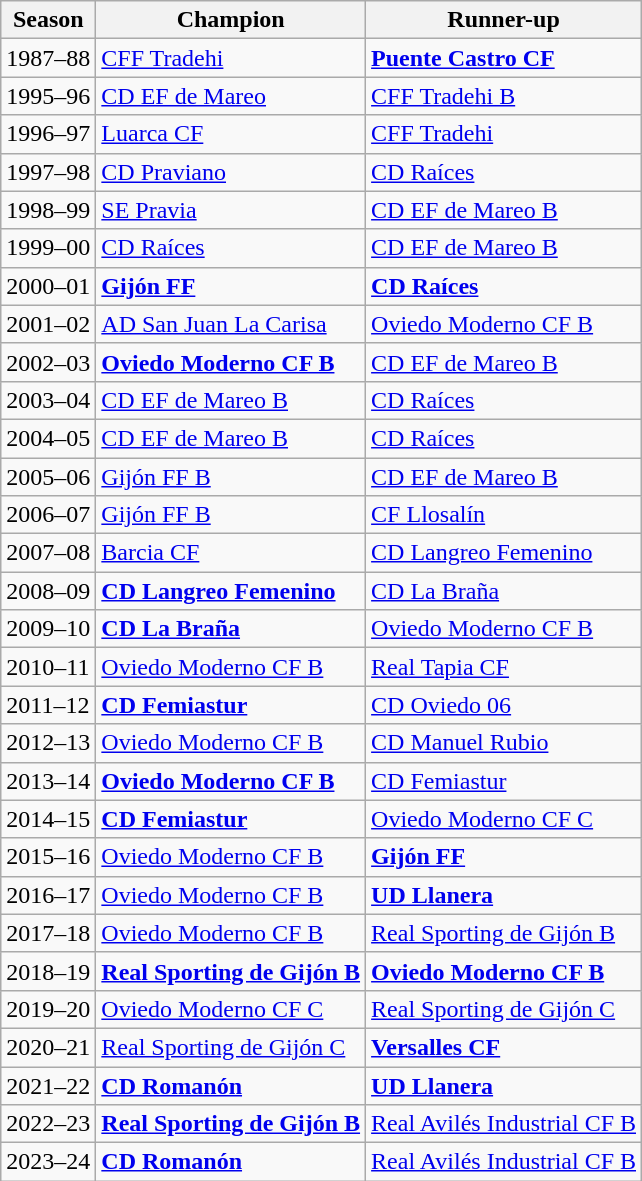<table class="wikitable">
<tr>
<th>Season</th>
<th>Champion</th>
<th>Runner-up</th>
</tr>
<tr>
<td>1987–88</td>
<td><a href='#'>CFF Tradehi</a></td>
<td><strong><a href='#'>Puente Castro CF</a></strong></td>
</tr>
<tr>
<td>1995–96</td>
<td><a href='#'>CD EF de Mareo</a></td>
<td><a href='#'>CFF Tradehi B</a></td>
</tr>
<tr>
<td>1996–97</td>
<td><a href='#'>Luarca CF</a></td>
<td><a href='#'>CFF Tradehi</a></td>
</tr>
<tr>
<td>1997–98</td>
<td><a href='#'>CD Praviano</a></td>
<td><a href='#'>CD Raíces</a></td>
</tr>
<tr>
<td>1998–99</td>
<td><a href='#'>SE Pravia</a></td>
<td><a href='#'>CD EF de Mareo B</a></td>
</tr>
<tr>
<td>1999–00</td>
<td><a href='#'>CD Raíces</a></td>
<td><a href='#'>CD EF de Mareo B</a></td>
</tr>
<tr>
<td>2000–01</td>
<td><strong><a href='#'>Gijón FF</a></strong></td>
<td><strong><a href='#'>CD Raíces</a></strong></td>
</tr>
<tr>
<td>2001–02</td>
<td><a href='#'>AD San Juan La Carisa</a></td>
<td><a href='#'>Oviedo Moderno CF B</a></td>
</tr>
<tr>
<td>2002–03</td>
<td><strong><a href='#'>Oviedo Moderno CF B</a></strong></td>
<td><a href='#'>CD EF de Mareo B</a></td>
</tr>
<tr>
<td>2003–04</td>
<td><a href='#'>CD EF de Mareo B</a></td>
<td><a href='#'>CD Raíces</a></td>
</tr>
<tr>
<td>2004–05</td>
<td><a href='#'>CD EF de Mareo B</a></td>
<td><a href='#'>CD Raíces</a></td>
</tr>
<tr>
<td>2005–06</td>
<td><a href='#'>Gijón FF B</a></td>
<td><a href='#'>CD EF de Mareo B</a></td>
</tr>
<tr>
<td>2006–07</td>
<td><a href='#'>Gijón FF B</a></td>
<td><a href='#'>CF Llosalín</a></td>
</tr>
<tr>
<td>2007–08</td>
<td><a href='#'>Barcia CF</a></td>
<td><a href='#'>CD Langreo Femenino</a></td>
</tr>
<tr>
<td>2008–09</td>
<td><strong><a href='#'>CD Langreo Femenino</a></strong></td>
<td><a href='#'>CD La Braña</a></td>
</tr>
<tr>
<td>2009–10</td>
<td><strong><a href='#'>CD La Braña</a></strong></td>
<td><a href='#'>Oviedo Moderno CF B</a></td>
</tr>
<tr>
<td>2010–11</td>
<td><a href='#'>Oviedo Moderno CF B</a></td>
<td><a href='#'>Real Tapia CF</a></td>
</tr>
<tr>
<td>2011–12</td>
<td><strong><a href='#'>CD Femiastur</a></strong></td>
<td><a href='#'>CD Oviedo 06</a></td>
</tr>
<tr>
<td>2012–13</td>
<td><a href='#'>Oviedo Moderno CF B</a></td>
<td><a href='#'>CD Manuel Rubio</a></td>
</tr>
<tr>
<td>2013–14</td>
<td><strong><a href='#'>Oviedo Moderno CF B</a></strong></td>
<td><a href='#'>CD Femiastur</a></td>
</tr>
<tr>
<td>2014–15</td>
<td><strong><a href='#'>CD Femiastur</a></strong></td>
<td><a href='#'>Oviedo Moderno CF C</a></td>
</tr>
<tr>
<td>2015–16</td>
<td><a href='#'>Oviedo Moderno CF B</a></td>
<td><strong><a href='#'>Gijón FF</a></strong></td>
</tr>
<tr>
<td>2016–17</td>
<td><a href='#'>Oviedo Moderno CF B</a></td>
<td><strong><a href='#'>UD Llanera</a></strong></td>
</tr>
<tr>
<td>2017–18</td>
<td><a href='#'>Oviedo Moderno CF B</a></td>
<td><a href='#'>Real Sporting de Gijón B</a></td>
</tr>
<tr>
<td>2018–19</td>
<td><strong><a href='#'>Real Sporting de Gijón B</a></strong></td>
<td><strong><a href='#'>Oviedo Moderno CF B</a></strong></td>
</tr>
<tr>
<td>2019–20</td>
<td><a href='#'>Oviedo Moderno CF C</a></td>
<td><a href='#'>Real Sporting de Gijón C</a></td>
</tr>
<tr>
<td>2020–21</td>
<td><a href='#'>Real Sporting de Gijón C</a></td>
<td><strong><a href='#'>Versalles CF</a></strong></td>
</tr>
<tr>
<td>2021–22</td>
<td><strong><a href='#'>CD Romanón</a></strong></td>
<td><strong><a href='#'>UD Llanera</a></strong></td>
</tr>
<tr>
<td>2022–23</td>
<td><a href='#'><strong>Real Sporting de Gijón B</strong></a></td>
<td><a href='#'>Real Avilés Industrial CF B</a></td>
</tr>
<tr>
<td>2023–24</td>
<td><strong><a href='#'>CD Romanón</a></strong></td>
<td><a href='#'>Real Avilés Industrial CF B</a></td>
</tr>
</table>
